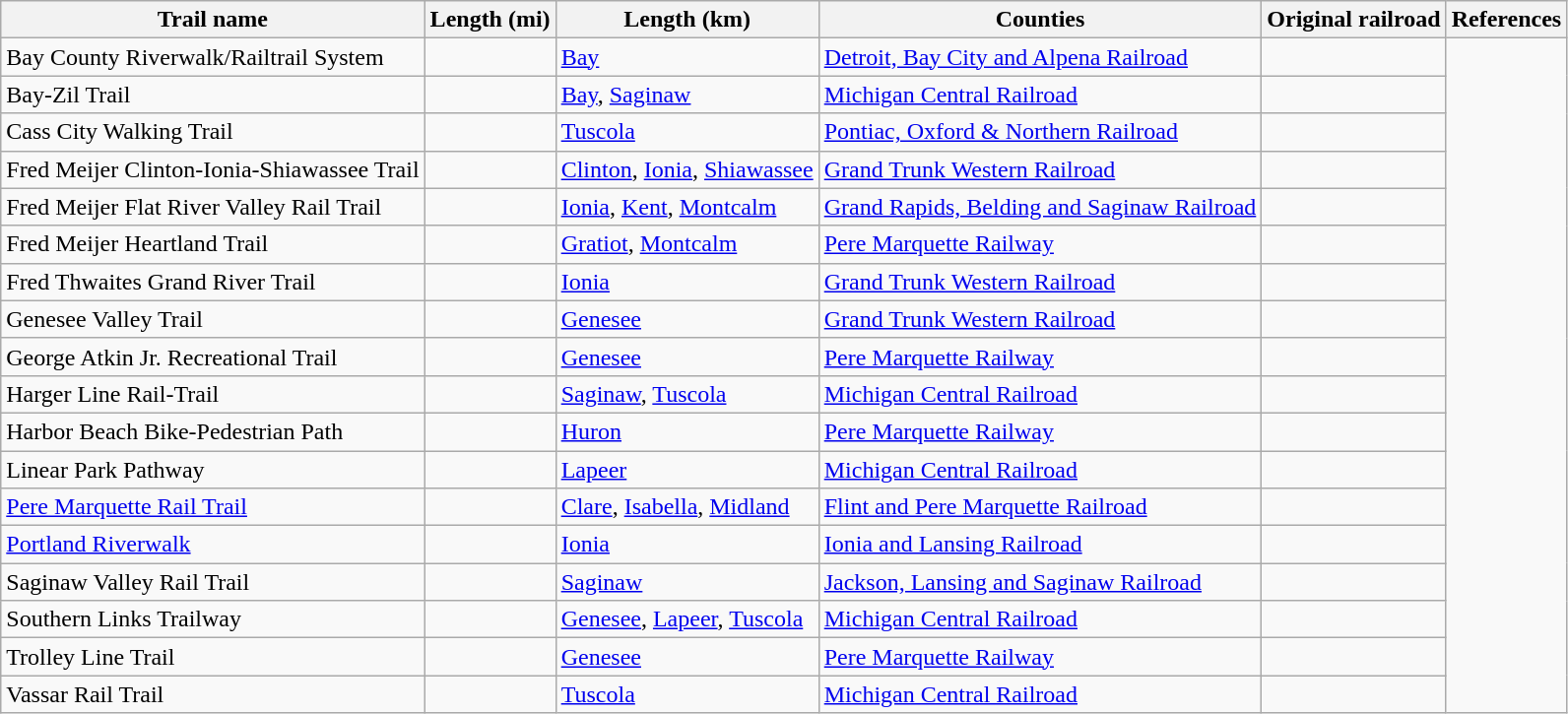<table class="wikitable sortable">
<tr>
<th scope="col">Trail name</th>
<th scope="col">Length (mi)</th>
<th scope="col">Length (km)</th>
<th scope="col" class = "unsortable">Counties</th>
<th scope="col">Original railroad</th>
<th scope="col" class = "unsortable">References</th>
</tr>
<tr>
<td>Bay County Riverwalk/Railtrail System</td>
<td></td>
<td><a href='#'>Bay</a></td>
<td><a href='#'>Detroit, Bay City and Alpena Railroad</a></td>
<td></td>
</tr>
<tr>
<td>Bay-Zil Trail</td>
<td></td>
<td><a href='#'>Bay</a>, <a href='#'>Saginaw</a></td>
<td><a href='#'>Michigan Central Railroad</a></td>
<td></td>
</tr>
<tr>
<td>Cass City Walking Trail</td>
<td></td>
<td><a href='#'>Tuscola</a></td>
<td><a href='#'>Pontiac, Oxford & Northern Railroad</a></td>
<td></td>
</tr>
<tr>
<td>Fred Meijer Clinton-Ionia-Shiawassee Trail</td>
<td></td>
<td><a href='#'>Clinton</a>, <a href='#'>Ionia</a>, <a href='#'>Shiawassee</a></td>
<td><a href='#'>Grand Trunk Western Railroad</a></td>
<td></td>
</tr>
<tr>
<td>Fred Meijer Flat River Valley Rail Trail</td>
<td></td>
<td><a href='#'>Ionia</a>, <a href='#'>Kent</a>, <a href='#'>Montcalm</a></td>
<td><a href='#'>Grand Rapids, Belding and Saginaw Railroad</a></td>
<td></td>
</tr>
<tr>
<td>Fred Meijer Heartland Trail</td>
<td></td>
<td><a href='#'>Gratiot</a>, <a href='#'>Montcalm</a></td>
<td><a href='#'>Pere Marquette Railway</a></td>
<td></td>
</tr>
<tr>
<td>Fred Thwaites Grand River Trail</td>
<td></td>
<td><a href='#'>Ionia</a></td>
<td><a href='#'>Grand Trunk Western Railroad</a></td>
<td></td>
</tr>
<tr>
<td>Genesee Valley Trail</td>
<td></td>
<td><a href='#'>Genesee</a></td>
<td><a href='#'>Grand Trunk Western Railroad</a></td>
<td></td>
</tr>
<tr>
<td>George Atkin Jr. Recreational Trail</td>
<td></td>
<td><a href='#'>Genesee</a></td>
<td><a href='#'>Pere Marquette Railway</a></td>
<td></td>
</tr>
<tr>
<td>Harger Line Rail-Trail</td>
<td></td>
<td><a href='#'>Saginaw</a>, <a href='#'>Tuscola</a></td>
<td><a href='#'>Michigan Central Railroad</a></td>
<td></td>
</tr>
<tr>
<td>Harbor Beach Bike-Pedestrian Path</td>
<td></td>
<td><a href='#'>Huron</a></td>
<td><a href='#'>Pere Marquette Railway</a></td>
<td></td>
</tr>
<tr>
<td>Linear Park Pathway</td>
<td></td>
<td><a href='#'>Lapeer</a></td>
<td><a href='#'>Michigan Central Railroad</a></td>
<td></td>
</tr>
<tr>
<td><a href='#'>Pere Marquette Rail Trail</a></td>
<td></td>
<td><a href='#'>Clare</a>, <a href='#'>Isabella</a>, <a href='#'>Midland</a></td>
<td><a href='#'>Flint and Pere Marquette Railroad</a></td>
<td></td>
</tr>
<tr>
<td><a href='#'>Portland Riverwalk</a></td>
<td></td>
<td><a href='#'>Ionia</a></td>
<td><a href='#'>Ionia and Lansing Railroad</a></td>
<td></td>
</tr>
<tr>
<td>Saginaw Valley Rail Trail</td>
<td></td>
<td><a href='#'>Saginaw</a></td>
<td><a href='#'>Jackson, Lansing and Saginaw Railroad</a></td>
<td></td>
</tr>
<tr>
<td>Southern Links Trailway</td>
<td></td>
<td><a href='#'>Genesee</a>, <a href='#'>Lapeer</a>, <a href='#'>Tuscola</a></td>
<td><a href='#'>Michigan Central Railroad</a></td>
<td></td>
</tr>
<tr>
<td>Trolley Line Trail</td>
<td></td>
<td><a href='#'>Genesee</a></td>
<td><a href='#'>Pere Marquette Railway</a></td>
<td></td>
</tr>
<tr>
<td>Vassar Rail Trail</td>
<td></td>
<td><a href='#'>Tuscola</a></td>
<td><a href='#'>Michigan Central Railroad</a></td>
<td></td>
</tr>
</table>
